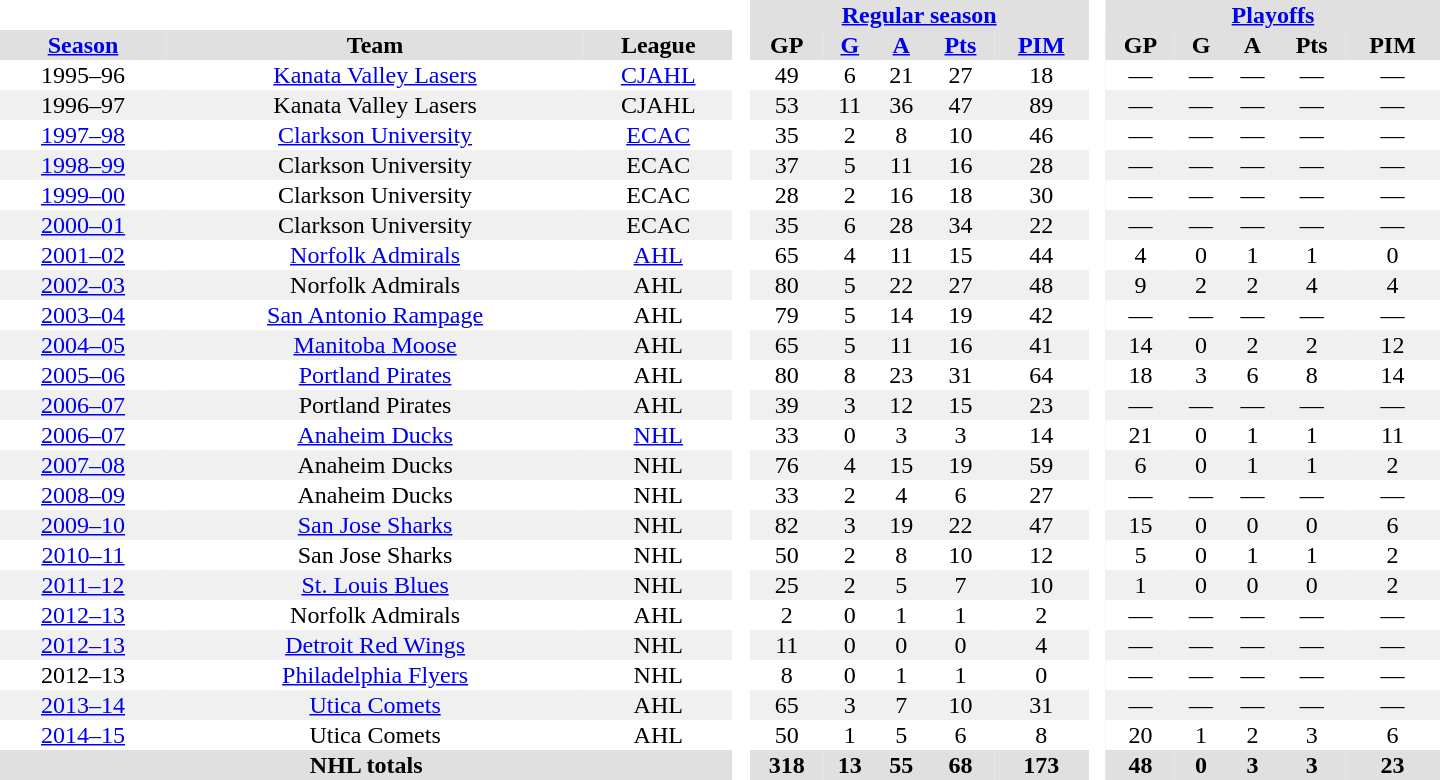<table border="0" cellpadding="1" cellspacing="0" style="text-align:center; width:60em;">
<tr style="background:#e0e0e0;">
<th colspan="3"  bgcolor="#ffffff"> </th>
<th rowspan="99" bgcolor="#ffffff"> </th>
<th colspan="5"><a href='#'>Regular season</a></th>
<th rowspan="99" bgcolor="#ffffff"> </th>
<th colspan="5"><a href='#'>Playoffs</a></th>
</tr>
<tr style="background:#e0e0e0;">
<th><a href='#'>Season</a></th>
<th>Team</th>
<th>League</th>
<th>GP</th>
<th><a href='#'>G</a></th>
<th><a href='#'>A</a></th>
<th><a href='#'>Pts</a></th>
<th><a href='#'>PIM</a></th>
<th>GP</th>
<th>G</th>
<th>A</th>
<th>Pts</th>
<th>PIM</th>
</tr>
<tr ALIGN="center">
<td>1995–96</td>
<td><a href='#'>Kanata Valley Lasers</a></td>
<td><a href='#'>CJAHL</a></td>
<td>49</td>
<td>6</td>
<td>21</td>
<td>27</td>
<td>18</td>
<td>—</td>
<td>—</td>
<td>—</td>
<td>—</td>
<td>—</td>
</tr>
<tr ALIGN="center" bgcolor="#f0f0f0">
<td>1996–97</td>
<td>Kanata Valley Lasers</td>
<td>CJAHL</td>
<td>53</td>
<td>11</td>
<td>36</td>
<td>47</td>
<td>89</td>
<td>—</td>
<td>—</td>
<td>—</td>
<td>—</td>
<td>—</td>
</tr>
<tr ALIGN="center">
<td><a href='#'>1997–98</a></td>
<td><a href='#'>Clarkson University</a></td>
<td><a href='#'>ECAC</a></td>
<td>35</td>
<td>2</td>
<td>8</td>
<td>10</td>
<td>46</td>
<td>—</td>
<td>—</td>
<td>—</td>
<td>—</td>
<td>—</td>
</tr>
<tr ALIGN="center" bgcolor="#f0f0f0">
<td><a href='#'>1998–99</a></td>
<td>Clarkson University</td>
<td>ECAC</td>
<td>37</td>
<td>5</td>
<td>11</td>
<td>16</td>
<td>28</td>
<td>—</td>
<td>—</td>
<td>—</td>
<td>—</td>
<td>—</td>
</tr>
<tr ALIGN="center">
<td><a href='#'>1999–00</a></td>
<td>Clarkson University</td>
<td>ECAC</td>
<td>28</td>
<td>2</td>
<td>16</td>
<td>18</td>
<td>30</td>
<td>—</td>
<td>—</td>
<td>—</td>
<td>—</td>
<td>—</td>
</tr>
<tr ALIGN="center" bgcolor="#f0f0f0">
<td><a href='#'>2000–01</a></td>
<td>Clarkson University</td>
<td>ECAC</td>
<td>35</td>
<td>6</td>
<td>28</td>
<td>34</td>
<td>22</td>
<td>—</td>
<td>—</td>
<td>—</td>
<td>—</td>
<td>—</td>
</tr>
<tr ALIGN="center">
<td><a href='#'>2001–02</a></td>
<td><a href='#'>Norfolk Admirals</a></td>
<td><a href='#'>AHL</a></td>
<td>65</td>
<td>4</td>
<td>11</td>
<td>15</td>
<td>44</td>
<td>4</td>
<td>0</td>
<td>1</td>
<td>1</td>
<td>0</td>
</tr>
<tr ALIGN="center" bgcolor="#f0f0f0">
<td><a href='#'>2002–03</a></td>
<td>Norfolk Admirals</td>
<td>AHL</td>
<td>80</td>
<td>5</td>
<td>22</td>
<td>27</td>
<td>48</td>
<td>9</td>
<td>2</td>
<td>2</td>
<td>4</td>
<td>4</td>
</tr>
<tr ALIGN="center">
<td><a href='#'>2003–04</a></td>
<td><a href='#'>San Antonio Rampage</a></td>
<td>AHL</td>
<td>79</td>
<td>5</td>
<td>14</td>
<td>19</td>
<td>42</td>
<td>—</td>
<td>—</td>
<td>—</td>
<td>—</td>
<td>—</td>
</tr>
<tr ALIGN="center" bgcolor="#f0f0f0">
<td><a href='#'>2004–05</a></td>
<td><a href='#'>Manitoba Moose</a></td>
<td>AHL</td>
<td>65</td>
<td>5</td>
<td>11</td>
<td>16</td>
<td>41</td>
<td>14</td>
<td>0</td>
<td>2</td>
<td>2</td>
<td>12</td>
</tr>
<tr ALIGN="center">
<td><a href='#'>2005–06</a></td>
<td><a href='#'>Portland Pirates</a></td>
<td>AHL</td>
<td>80</td>
<td>8</td>
<td>23</td>
<td>31</td>
<td>64</td>
<td>18</td>
<td>3</td>
<td>6</td>
<td>8</td>
<td>14</td>
</tr>
<tr ALIGN="center" bgcolor="#f0f0f0">
<td><a href='#'>2006–07</a></td>
<td>Portland Pirates</td>
<td>AHL</td>
<td>39</td>
<td>3</td>
<td>12</td>
<td>15</td>
<td>23</td>
<td>—</td>
<td>—</td>
<td>—</td>
<td>—</td>
<td>—</td>
</tr>
<tr ALIGN="center">
<td><a href='#'>2006–07</a></td>
<td><a href='#'>Anaheim Ducks</a></td>
<td><a href='#'>NHL</a></td>
<td>33</td>
<td>0</td>
<td>3</td>
<td>3</td>
<td>14</td>
<td>21</td>
<td>0</td>
<td>1</td>
<td>1</td>
<td>11</td>
</tr>
<tr ALIGN="center" bgcolor="#f0f0f0">
<td><a href='#'>2007–08</a></td>
<td>Anaheim Ducks</td>
<td>NHL</td>
<td>76</td>
<td>4</td>
<td>15</td>
<td>19</td>
<td>59</td>
<td>6</td>
<td>0</td>
<td>1</td>
<td>1</td>
<td>2</td>
</tr>
<tr ALIGN="center">
<td><a href='#'>2008–09</a></td>
<td>Anaheim Ducks</td>
<td>NHL</td>
<td>33</td>
<td>2</td>
<td>4</td>
<td>6</td>
<td>27</td>
<td>—</td>
<td>—</td>
<td>—</td>
<td>—</td>
<td>—</td>
</tr>
<tr ALIGN="center" bgcolor="#f0f0f0">
<td><a href='#'>2009–10</a></td>
<td><a href='#'>San Jose Sharks</a></td>
<td>NHL</td>
<td>82</td>
<td>3</td>
<td>19</td>
<td>22</td>
<td>47</td>
<td>15</td>
<td>0</td>
<td>0</td>
<td>0</td>
<td>6</td>
</tr>
<tr ALIGN="center">
<td><a href='#'>2010–11</a></td>
<td>San Jose Sharks</td>
<td>NHL</td>
<td>50</td>
<td>2</td>
<td>8</td>
<td>10</td>
<td>12</td>
<td>5</td>
<td>0</td>
<td>1</td>
<td>1</td>
<td>2</td>
</tr>
<tr ALIGN="center" bgcolor="#f0f0f0">
<td><a href='#'>2011–12</a></td>
<td><a href='#'>St. Louis Blues</a></td>
<td>NHL</td>
<td>25</td>
<td>2</td>
<td>5</td>
<td>7</td>
<td>10</td>
<td>1</td>
<td>0</td>
<td>0</td>
<td>0</td>
<td>2</td>
</tr>
<tr ALIGN="center">
<td><a href='#'>2012–13</a></td>
<td>Norfolk Admirals</td>
<td>AHL</td>
<td>2</td>
<td>0</td>
<td>1</td>
<td>1</td>
<td>2</td>
<td>—</td>
<td>—</td>
<td>—</td>
<td>—</td>
<td>—</td>
</tr>
<tr ALIGN="center" bgcolor="#f0f0f0">
<td><a href='#'>2012–13</a></td>
<td><a href='#'>Detroit Red Wings</a></td>
<td>NHL</td>
<td>11</td>
<td>0</td>
<td>0</td>
<td>0</td>
<td>4</td>
<td>—</td>
<td>—</td>
<td>—</td>
<td>—</td>
<td>—</td>
</tr>
<tr ALIGN="center">
<td>2012–13</td>
<td><a href='#'>Philadelphia Flyers</a></td>
<td>NHL</td>
<td>8</td>
<td>0</td>
<td>1</td>
<td>1</td>
<td>0</td>
<td>—</td>
<td>—</td>
<td>—</td>
<td>—</td>
<td>—</td>
</tr>
<tr ALIGN="center" bgcolor="#f0f0f0">
<td><a href='#'>2013–14</a></td>
<td><a href='#'>Utica Comets</a></td>
<td>AHL</td>
<td>65</td>
<td>3</td>
<td>7</td>
<td>10</td>
<td>31</td>
<td>—</td>
<td>—</td>
<td>—</td>
<td>—</td>
<td>—</td>
</tr>
<tr ALIGN="center">
<td><a href='#'>2014–15</a></td>
<td>Utica Comets</td>
<td>AHL</td>
<td>50</td>
<td>1</td>
<td>5</td>
<td>6</td>
<td>8</td>
<td>20</td>
<td>1</td>
<td>2</td>
<td>3</td>
<td>6</td>
</tr>
<tr bgcolor="#e0e0e0">
<th colspan="3">NHL totals</th>
<th>318</th>
<th>13</th>
<th>55</th>
<th>68</th>
<th>173</th>
<th>48</th>
<th>0</th>
<th>3</th>
<th>3</th>
<th>23</th>
</tr>
</table>
